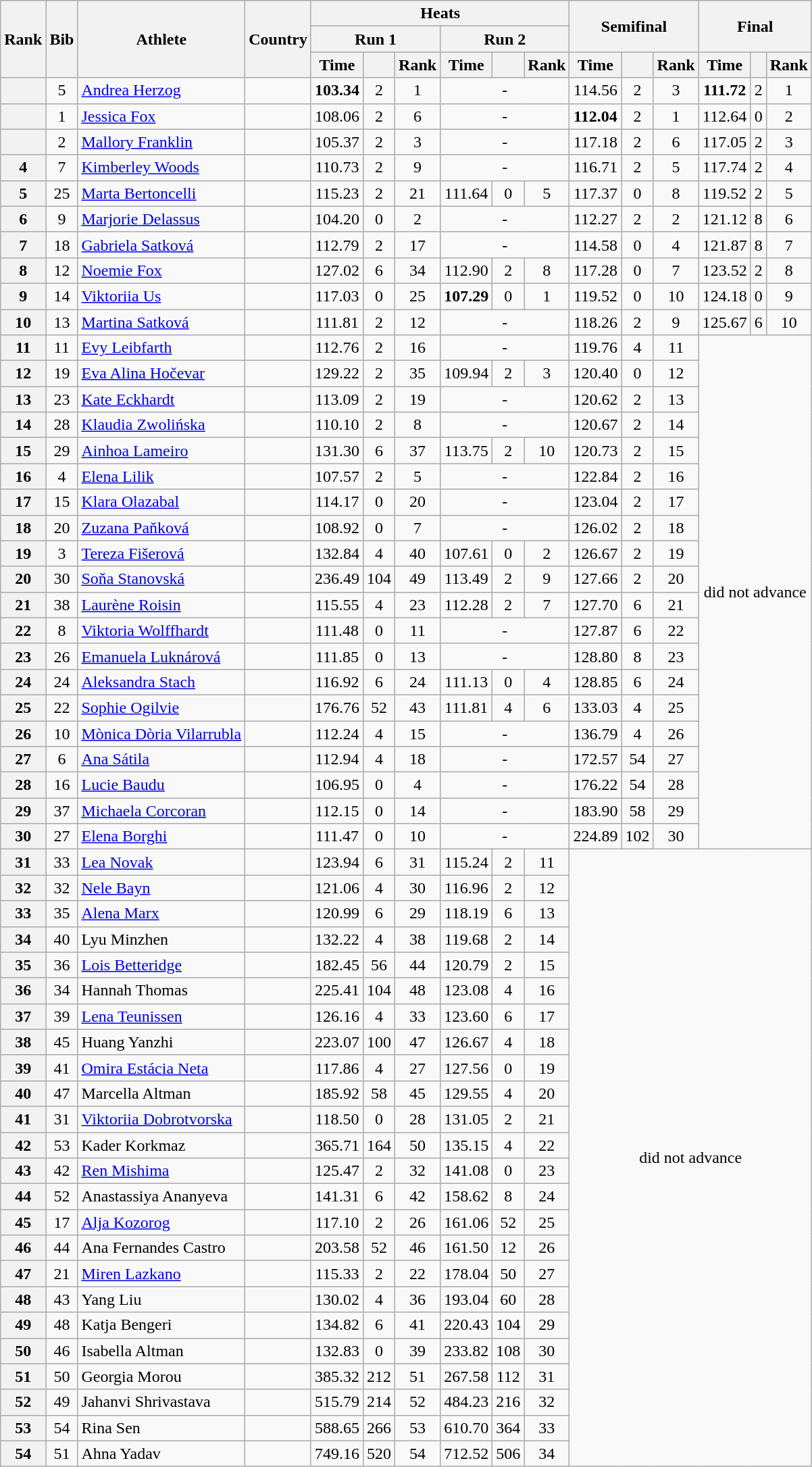<table class="wikitable" style="text-align:center">
<tr>
<th rowspan=3>Rank</th>
<th rowspan=3>Bib</th>
<th rowspan=3>Athlete</th>
<th rowspan=3>Country</th>
<th colspan=6>Heats</th>
<th colspan=3 rowspan=2>Semifinal</th>
<th colspan=3 rowspan=2>Final</th>
</tr>
<tr>
<th colspan=3>Run 1</th>
<th colspan=3>Run 2</th>
</tr>
<tr>
<th>Time</th>
<th></th>
<th>Rank</th>
<th>Time</th>
<th></th>
<th>Rank</th>
<th>Time</th>
<th></th>
<th>Rank</th>
<th>Time</th>
<th></th>
<th>Rank</th>
</tr>
<tr>
<th></th>
<td>5</td>
<td align=left><a href='#'>Andrea Herzog</a></td>
<td align=left></td>
<td><strong>103.34</strong></td>
<td>2</td>
<td>1</td>
<td colspan=3>-</td>
<td>114.56</td>
<td>2</td>
<td>3</td>
<td><strong>111.72</strong></td>
<td>2</td>
<td>1</td>
</tr>
<tr>
<th></th>
<td>1</td>
<td align=left><a href='#'>Jessica Fox</a></td>
<td align=left></td>
<td>108.06</td>
<td>2</td>
<td>6</td>
<td colspan=3>-</td>
<td><strong>112.04</strong></td>
<td>2</td>
<td>1</td>
<td>112.64</td>
<td>0</td>
<td>2</td>
</tr>
<tr>
<th></th>
<td>2</td>
<td align=left><a href='#'>Mallory Franklin</a></td>
<td align=left></td>
<td>105.37</td>
<td>2</td>
<td>3</td>
<td colspan=3>-</td>
<td>117.18</td>
<td>2</td>
<td>6</td>
<td>117.05</td>
<td>2</td>
<td>3</td>
</tr>
<tr>
<th>4</th>
<td>7</td>
<td align=left><a href='#'>Kimberley Woods</a></td>
<td align=left></td>
<td>110.73</td>
<td>2</td>
<td>9</td>
<td colspan=3>-</td>
<td>116.71</td>
<td>2</td>
<td>5</td>
<td>117.74</td>
<td>2</td>
<td>4</td>
</tr>
<tr>
<th>5</th>
<td>25</td>
<td align=left><a href='#'>Marta Bertoncelli</a></td>
<td align=left></td>
<td>115.23</td>
<td>2</td>
<td>21</td>
<td>111.64</td>
<td>0</td>
<td>5</td>
<td>117.37</td>
<td>0</td>
<td>8</td>
<td>119.52</td>
<td>2</td>
<td>5</td>
</tr>
<tr>
<th>6</th>
<td>9</td>
<td align=left><a href='#'>Marjorie Delassus</a></td>
<td align=left></td>
<td>104.20</td>
<td>0</td>
<td>2</td>
<td colspan=3>-</td>
<td>112.27</td>
<td>2</td>
<td>2</td>
<td>121.12</td>
<td>8</td>
<td>6</td>
</tr>
<tr>
<th>7</th>
<td>18</td>
<td align=left><a href='#'>Gabriela Satková</a></td>
<td align=left></td>
<td>112.79</td>
<td>2</td>
<td>17</td>
<td colspan=3>-</td>
<td>114.58</td>
<td>0</td>
<td>4</td>
<td>121.87</td>
<td>8</td>
<td>7</td>
</tr>
<tr>
<th>8</th>
<td>12</td>
<td align=left><a href='#'>Noemie Fox</a></td>
<td align=left></td>
<td>127.02</td>
<td>6</td>
<td>34</td>
<td>112.90</td>
<td>2</td>
<td>8</td>
<td>117.28</td>
<td>0</td>
<td>7</td>
<td>123.52</td>
<td>2</td>
<td>8</td>
</tr>
<tr>
<th>9</th>
<td>14</td>
<td align=left><a href='#'>Viktoriia Us</a></td>
<td align=left></td>
<td>117.03</td>
<td>0</td>
<td>25</td>
<td><strong>107.29</strong></td>
<td>0</td>
<td>1</td>
<td>119.52</td>
<td>0</td>
<td>10</td>
<td>124.18</td>
<td>0</td>
<td>9</td>
</tr>
<tr>
<th>10</th>
<td>13</td>
<td align=left><a href='#'>Martina Satková</a></td>
<td align=left></td>
<td>111.81</td>
<td>2</td>
<td>12</td>
<td colspan=3>-</td>
<td>118.26</td>
<td>2</td>
<td>9</td>
<td>125.67</td>
<td>6</td>
<td>10</td>
</tr>
<tr>
<th>11</th>
<td>11</td>
<td align=left><a href='#'>Evy Leibfarth</a></td>
<td align=left></td>
<td>112.76</td>
<td>2</td>
<td>16</td>
<td colspan=3>-</td>
<td>119.76</td>
<td>4</td>
<td>11</td>
<td colspan=3 rowspan=20>did not advance</td>
</tr>
<tr>
<th>12</th>
<td>19</td>
<td align=left><a href='#'>Eva Alina Hočevar</a></td>
<td align=left></td>
<td>129.22</td>
<td>2</td>
<td>35</td>
<td>109.94</td>
<td>2</td>
<td>3</td>
<td>120.40</td>
<td>0</td>
<td>12</td>
</tr>
<tr>
<th>13</th>
<td>23</td>
<td align=left><a href='#'>Kate Eckhardt</a></td>
<td align=left></td>
<td>113.09</td>
<td>2</td>
<td>19</td>
<td colspan=3>-</td>
<td>120.62</td>
<td>2</td>
<td>13</td>
</tr>
<tr>
<th>14</th>
<td>28</td>
<td align=left><a href='#'>Klaudia Zwolińska</a></td>
<td align=left></td>
<td>110.10</td>
<td>2</td>
<td>8</td>
<td colspan=3>-</td>
<td>120.67</td>
<td>2</td>
<td>14</td>
</tr>
<tr>
<th>15</th>
<td>29</td>
<td align=left><a href='#'>Ainhoa Lameiro</a></td>
<td align=left></td>
<td>131.30</td>
<td>6</td>
<td>37</td>
<td>113.75</td>
<td>2</td>
<td>10</td>
<td>120.73</td>
<td>2</td>
<td>15</td>
</tr>
<tr>
<th>16</th>
<td>4</td>
<td align=left><a href='#'>Elena Lilik</a></td>
<td align=left></td>
<td>107.57</td>
<td>2</td>
<td>5</td>
<td colspan=3>-</td>
<td>122.84</td>
<td>2</td>
<td>16</td>
</tr>
<tr>
<th>17</th>
<td>15</td>
<td align=left><a href='#'>Klara Olazabal</a></td>
<td align=left></td>
<td>114.17</td>
<td>0</td>
<td>20</td>
<td colspan=3>-</td>
<td>123.04</td>
<td>2</td>
<td>17</td>
</tr>
<tr>
<th>18</th>
<td>20</td>
<td align=left><a href='#'>Zuzana Paňková</a></td>
<td align=left></td>
<td>108.92</td>
<td>0</td>
<td>7</td>
<td colspan=3>-</td>
<td>126.02</td>
<td>2</td>
<td>18</td>
</tr>
<tr>
<th>19</th>
<td>3</td>
<td align=left><a href='#'>Tereza Fišerová</a></td>
<td align=left></td>
<td>132.84</td>
<td>4</td>
<td>40</td>
<td>107.61</td>
<td>0</td>
<td>2</td>
<td>126.67</td>
<td>2</td>
<td>19</td>
</tr>
<tr>
<th>20</th>
<td>30</td>
<td align=left><a href='#'>Soňa Stanovská</a></td>
<td align=left></td>
<td>236.49</td>
<td>104</td>
<td>49</td>
<td>113.49</td>
<td>2</td>
<td>9</td>
<td>127.66</td>
<td>2</td>
<td>20</td>
</tr>
<tr>
<th>21</th>
<td>38</td>
<td align=left><a href='#'>Laurène Roisin</a></td>
<td align=left></td>
<td>115.55</td>
<td>4</td>
<td>23</td>
<td>112.28</td>
<td>2</td>
<td>7</td>
<td>127.70</td>
<td>6</td>
<td>21</td>
</tr>
<tr>
<th>22</th>
<td>8</td>
<td align=left><a href='#'>Viktoria Wolffhardt</a></td>
<td align=left></td>
<td>111.48</td>
<td>0</td>
<td>11</td>
<td colspan=3>-</td>
<td>127.87</td>
<td>6</td>
<td>22</td>
</tr>
<tr>
<th>23</th>
<td>26</td>
<td align=left><a href='#'>Emanuela Luknárová</a></td>
<td align=left></td>
<td>111.85</td>
<td>0</td>
<td>13</td>
<td colspan=3>-</td>
<td>128.80</td>
<td>8</td>
<td>23</td>
</tr>
<tr>
<th>24</th>
<td>24</td>
<td align=left><a href='#'>Aleksandra Stach</a></td>
<td align=left></td>
<td>116.92</td>
<td>6</td>
<td>24</td>
<td>111.13</td>
<td>0</td>
<td>4</td>
<td>128.85</td>
<td>6</td>
<td>24</td>
</tr>
<tr>
<th>25</th>
<td>22</td>
<td align=left><a href='#'>Sophie Ogilvie</a></td>
<td align=left></td>
<td>176.76</td>
<td>52</td>
<td>43</td>
<td>111.81</td>
<td>4</td>
<td>6</td>
<td>133.03</td>
<td>4</td>
<td>25</td>
</tr>
<tr>
<th>26</th>
<td>10</td>
<td align=left><a href='#'>Mònica Dòria Vilarrubla</a></td>
<td align=left></td>
<td>112.24</td>
<td>4</td>
<td>15</td>
<td colspan=3>-</td>
<td>136.79</td>
<td>4</td>
<td>26</td>
</tr>
<tr>
<th>27</th>
<td>6</td>
<td align=left><a href='#'>Ana Sátila</a></td>
<td align=left></td>
<td>112.94</td>
<td>4</td>
<td>18</td>
<td colspan=3>-</td>
<td>172.57</td>
<td>54</td>
<td>27</td>
</tr>
<tr>
<th>28</th>
<td>16</td>
<td align=left><a href='#'>Lucie Baudu</a></td>
<td align=left></td>
<td>106.95</td>
<td>0</td>
<td>4</td>
<td colspan=3>-</td>
<td>176.22</td>
<td>54</td>
<td>28</td>
</tr>
<tr>
<th>29</th>
<td>37</td>
<td align=left><a href='#'>Michaela Corcoran</a></td>
<td align=left></td>
<td>112.15</td>
<td>0</td>
<td>14</td>
<td colspan=3>-</td>
<td>183.90</td>
<td>58</td>
<td>29</td>
</tr>
<tr>
<th>30</th>
<td>27</td>
<td align=left><a href='#'>Elena Borghi</a></td>
<td align=left></td>
<td>111.47</td>
<td>0</td>
<td>10</td>
<td colspan=3>-</td>
<td>224.89</td>
<td>102</td>
<td>30</td>
</tr>
<tr>
<th>31</th>
<td>33</td>
<td align=left><a href='#'>Lea Novak</a></td>
<td align=left></td>
<td>123.94</td>
<td>6</td>
<td>31</td>
<td>115.24</td>
<td>2</td>
<td>11</td>
<td colspan=6 rowspan=24>did not advance</td>
</tr>
<tr>
<th>32</th>
<td>32</td>
<td align=left><a href='#'>Nele Bayn</a></td>
<td align=left></td>
<td>121.06</td>
<td>4</td>
<td>30</td>
<td>116.96</td>
<td>2</td>
<td>12</td>
</tr>
<tr>
<th>33</th>
<td>35</td>
<td align=left><a href='#'>Alena Marx</a></td>
<td align=left></td>
<td>120.99</td>
<td>6</td>
<td>29</td>
<td>118.19</td>
<td>6</td>
<td>13</td>
</tr>
<tr>
<th>34</th>
<td>40</td>
<td align=left>Lyu Minzhen</td>
<td align=left></td>
<td>132.22</td>
<td>4</td>
<td>38</td>
<td>119.68</td>
<td>2</td>
<td>14</td>
</tr>
<tr>
<th>35</th>
<td>36</td>
<td align=left><a href='#'>Lois Betteridge</a></td>
<td align=left></td>
<td>182.45</td>
<td>56</td>
<td>44</td>
<td>120.79</td>
<td>2</td>
<td>15</td>
</tr>
<tr>
<th>36</th>
<td>34</td>
<td align=left>Hannah Thomas</td>
<td align=left></td>
<td>225.41</td>
<td>104</td>
<td>48</td>
<td>123.08</td>
<td>4</td>
<td>16</td>
</tr>
<tr>
<th>37</th>
<td>39</td>
<td align=left><a href='#'>Lena Teunissen</a></td>
<td align=left></td>
<td>126.16</td>
<td>4</td>
<td>33</td>
<td>123.60</td>
<td>6</td>
<td>17</td>
</tr>
<tr>
<th>38</th>
<td>45</td>
<td align=left>Huang Yanzhi</td>
<td align=left></td>
<td>223.07</td>
<td>100</td>
<td>47</td>
<td>126.67</td>
<td>4</td>
<td>18</td>
</tr>
<tr>
<th>39</th>
<td>41</td>
<td align=left><a href='#'>Omira Estácia Neta</a></td>
<td align=left></td>
<td>117.86</td>
<td>4</td>
<td>27</td>
<td>127.56</td>
<td>0</td>
<td>19</td>
</tr>
<tr>
<th>40</th>
<td>47</td>
<td align=left>Marcella Altman</td>
<td align=left></td>
<td>185.92</td>
<td>58</td>
<td>45</td>
<td>129.55</td>
<td>4</td>
<td>20</td>
</tr>
<tr>
<th>41</th>
<td>31</td>
<td align=left><a href='#'>Viktoriia Dobrotvorska</a></td>
<td align=left></td>
<td>118.50</td>
<td>0</td>
<td>28</td>
<td>131.05</td>
<td>2</td>
<td>21</td>
</tr>
<tr>
<th>42</th>
<td>53</td>
<td align=left>Kader Korkmaz</td>
<td align=left></td>
<td>365.71</td>
<td>164</td>
<td>50</td>
<td>135.15</td>
<td>4</td>
<td>22</td>
</tr>
<tr>
<th>43</th>
<td>42</td>
<td align=left><a href='#'>Ren Mishima</a></td>
<td align=left></td>
<td>125.47</td>
<td>2</td>
<td>32</td>
<td>141.08</td>
<td>0</td>
<td>23</td>
</tr>
<tr>
<th>44</th>
<td>52</td>
<td align=left>Anastassiya Ananyeva</td>
<td align=left></td>
<td>141.31</td>
<td>6</td>
<td>42</td>
<td>158.62</td>
<td>8</td>
<td>24</td>
</tr>
<tr>
<th>45</th>
<td>17</td>
<td align=left><a href='#'>Alja Kozorog</a></td>
<td align=left></td>
<td>117.10</td>
<td>2</td>
<td>26</td>
<td>161.06</td>
<td>52</td>
<td>25</td>
</tr>
<tr>
<th>46</th>
<td>44</td>
<td align=left>Ana Fernandes Castro</td>
<td align=left></td>
<td>203.58</td>
<td>52</td>
<td>46</td>
<td>161.50</td>
<td>12</td>
<td>26</td>
</tr>
<tr>
<th>47</th>
<td>21</td>
<td align=left><a href='#'>Miren Lazkano</a></td>
<td align=left></td>
<td>115.33</td>
<td>2</td>
<td>22</td>
<td>178.04</td>
<td>50</td>
<td>27</td>
</tr>
<tr>
<th>48</th>
<td>43</td>
<td align=left>Yang Liu</td>
<td align=left></td>
<td>130.02</td>
<td>4</td>
<td>36</td>
<td>193.04</td>
<td>60</td>
<td>28</td>
</tr>
<tr>
<th>49</th>
<td>48</td>
<td align=left>Katja Bengeri</td>
<td align=left></td>
<td>134.82</td>
<td>6</td>
<td>41</td>
<td>220.43</td>
<td>104</td>
<td>29</td>
</tr>
<tr>
<th>50</th>
<td>46</td>
<td align=left>Isabella Altman</td>
<td align=left></td>
<td>132.83</td>
<td>0</td>
<td>39</td>
<td>233.82</td>
<td>108</td>
<td>30</td>
</tr>
<tr>
<th>51</th>
<td>50</td>
<td align=left>Georgia Morou</td>
<td align=left></td>
<td>385.32</td>
<td>212</td>
<td>51</td>
<td>267.58</td>
<td>112</td>
<td>31</td>
</tr>
<tr>
<th>52</th>
<td>49</td>
<td align=left>Jahanvi Shrivastava</td>
<td align=left></td>
<td>515.79</td>
<td>214</td>
<td>52</td>
<td>484.23</td>
<td>216</td>
<td>32</td>
</tr>
<tr>
<th>53</th>
<td>54</td>
<td align=left>Rina Sen</td>
<td align=left></td>
<td>588.65</td>
<td>266</td>
<td>53</td>
<td>610.70</td>
<td>364</td>
<td>33</td>
</tr>
<tr>
<th>54</th>
<td>51</td>
<td align=left>Ahna Yadav</td>
<td align=left></td>
<td>749.16</td>
<td>520</td>
<td>54</td>
<td>712.52</td>
<td>506</td>
<td>34</td>
</tr>
</table>
